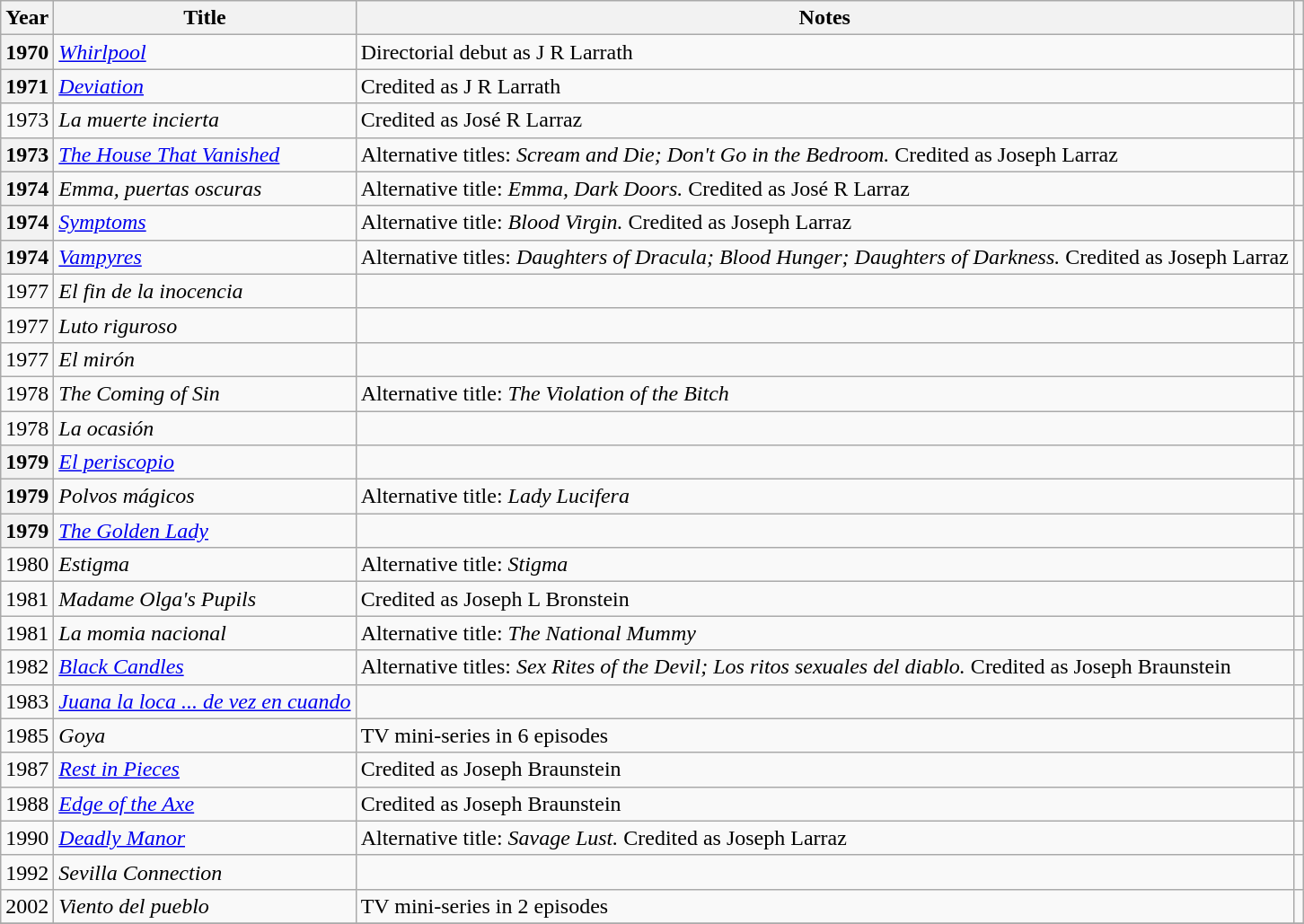<table class="wikitable plainrowheaders sortable" style="margin-right: 0;">
<tr>
<th scope="col">Year</th>
<th scope="col">Title</th>
<th scope="col" class="unsortable">Notes</th>
<th scope="col" class="unsortable"></th>
</tr>
<tr>
<th scope="row">1970</th>
<td><em><a href='#'>Whirlpool</a></em></td>
<td>Directorial debut as J R Larrath</td>
<td style="text-align:center;"></td>
</tr>
<tr>
<th scope="row">1971</th>
<td><em><a href='#'>Deviation</a></em></td>
<td>Credited as J R Larrath</td>
<td style="text-align:center;"></td>
</tr>
<tr>
<td>1973</td>
<td><em>La muerte incierta</em></td>
<td>Credited as José R Larraz</td>
<td></td>
</tr>
<tr>
<th scope="row">1973</th>
<td><em><a href='#'>The House That Vanished</a></em></td>
<td>Alternative titles: <em>Scream and Die;</em> <em>Don't Go in the Bedroom.</em> Credited as Joseph Larraz</td>
<td style="text-align:center;"></td>
</tr>
<tr>
<th scope="row">1974</th>
<td><em>Emma, puertas oscuras</em></td>
<td>Alternative title: <em>Emma, Dark Doors.</em> Credited as José R Larraz</td>
<td style="text-align:center;"></td>
</tr>
<tr>
<th scope="row">1974</th>
<td><em><a href='#'>Symptoms</a></em></td>
<td>Alternative title: <em>Blood Virgin.</em> Credited as Joseph Larraz</td>
<td style="text-align:center;"></td>
</tr>
<tr>
<th scope="row">1974</th>
<td><em><a href='#'>Vampyres</a></em></td>
<td>Alternative titles: <em>Daughters of Dracula;</em> <em>Blood Hunger; Daughters of Darkness.</em> Credited as Joseph Larraz</td>
<td style="text-align:center;"></td>
</tr>
<tr>
<td>1977</td>
<td><em>El fin de la inocencia</em></td>
<td></td>
<td></td>
</tr>
<tr>
<td>1977</td>
<td><em>Luto riguroso</em></td>
<td></td>
<td></td>
</tr>
<tr>
<td>1977</td>
<td><em>El mirón</em></td>
<td></td>
<td></td>
</tr>
<tr>
<td scope="row">1978</td>
<td><em>The Coming of Sin</em></td>
<td>Alternative title: <em>The Violation of the Bitch</em></td>
<td style="text-align:center;"></td>
</tr>
<tr>
<td>1978</td>
<td><em>La ocasión</em></td>
<td></td>
<td></td>
</tr>
<tr>
<th scope="row">1979</th>
<td><em><a href='#'>El periscopio</a></em></td>
<td></td>
<td style="text-align:center;"></td>
</tr>
<tr>
<th scope="row">1979</th>
<td><em>Polvos mágicos</em></td>
<td>Alternative title: <em>Lady Lucifera</em></td>
<td style="text-align:center;"></td>
</tr>
<tr>
<th scope="row">1979</th>
<td><em><a href='#'>The Golden Lady</a></em></td>
<td></td>
<td style="text-align:center;"></td>
</tr>
<tr>
<td scope="row">1980</td>
<td><em>Estigma</em></td>
<td>Alternative title: <em>Stigma</em></td>
<td style="text-align:center;"></td>
</tr>
<tr>
<td>1981</td>
<td><em>Madame Olga's Pupils</em></td>
<td>Credited as Joseph L Bronstein</td>
<td></td>
</tr>
<tr>
<td scope="row">1981</td>
<td><em>La momia nacional</em></td>
<td>Alternative title: <em>The National Mummy</em></td>
<td style="text-align:center;"></td>
</tr>
<tr>
<td scope="row">1982</td>
<td><em><a href='#'>Black Candles</a></em></td>
<td>Alternative titles: <em>Sex Rites of the Devil;</em> <em>Los ritos sexuales del diablo.</em> Credited as Joseph Braunstein</td>
<td style="text-align:center;"></td>
</tr>
<tr>
<td>1983</td>
<td><em><a href='#'>Juana la loca ... de vez en cuando</a></em></td>
<td></td>
<td></td>
</tr>
<tr>
<td>1985</td>
<td><em>Goya</em></td>
<td>TV mini-series in 6 episodes</td>
<td></td>
</tr>
<tr>
<td scope="row">1987</td>
<td><em><a href='#'>Rest in Pieces</a></em></td>
<td>Credited as Joseph Braunstein</td>
<td style="text-align:center;"></td>
</tr>
<tr>
<td scope="row">1988</td>
<td><em><a href='#'>Edge of the Axe</a></em></td>
<td>Credited as Joseph Braunstein</td>
<td style="text-align:center;"></td>
</tr>
<tr>
<td scope="row">1990</td>
<td><em><a href='#'>Deadly Manor</a></em></td>
<td>Alternative title: <em>Savage Lust.</em> Credited as Joseph Larraz</td>
<td style="text-align:center;"></td>
</tr>
<tr>
<td>1992</td>
<td><em>Sevilla Connection</em></td>
<td></td>
<td></td>
</tr>
<tr>
<td>2002</td>
<td><em>Viento del pueblo</em></td>
<td>TV mini-series in 2 episodes</td>
<td></td>
</tr>
<tr>
</tr>
</table>
